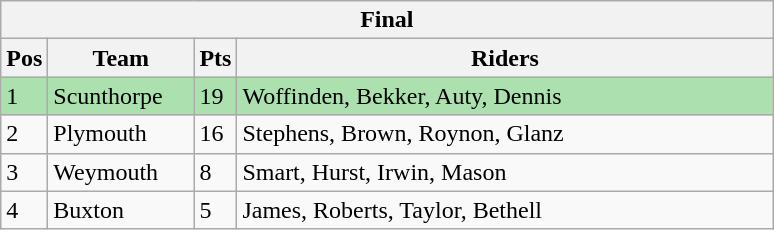<table class="wikitable">
<tr>
<th colspan="4">Final</th>
</tr>
<tr>
<th width=20>Pos</th>
<th width=90>Team</th>
<th width=20>Pts</th>
<th width=350>Riders</th>
</tr>
<tr style="background:#ACE1AF;">
<td>1</td>
<td align=left>Scunthorpe</td>
<td>19</td>
<td>Woffinden, Bekker, Auty, Dennis</td>
</tr>
<tr>
<td>2</td>
<td align=left>Plymouth</td>
<td>16</td>
<td>Stephens, Brown, Roynon, Glanz</td>
</tr>
<tr>
<td>3</td>
<td align=left>Weymouth</td>
<td>8</td>
<td>Smart, Hurst, Irwin, Mason</td>
</tr>
<tr>
<td>4</td>
<td align=left>Buxton</td>
<td>5</td>
<td>James, Roberts, Taylor, Bethell</td>
</tr>
</table>
